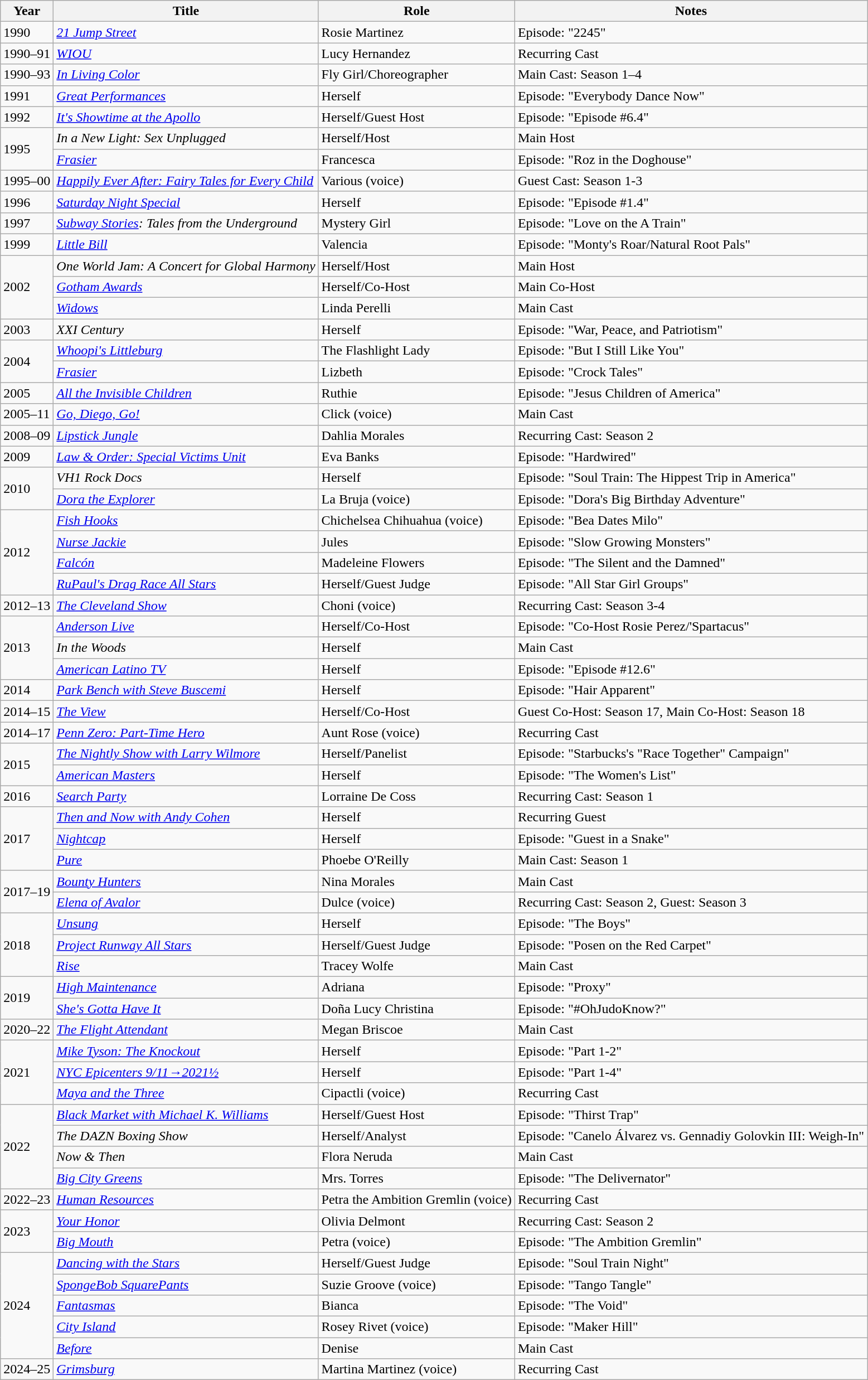<table class="wikitable plainrowheaders sortable" style="margin-right: 0;">
<tr>
<th>Year</th>
<th>Title</th>
<th>Role</th>
<th>Notes</th>
</tr>
<tr>
<td>1990</td>
<td><em><a href='#'>21 Jump Street</a></em></td>
<td>Rosie Martinez</td>
<td>Episode: "2245"</td>
</tr>
<tr>
<td>1990–91</td>
<td><em><a href='#'>WIOU</a></em></td>
<td>Lucy Hernandez</td>
<td>Recurring Cast</td>
</tr>
<tr>
<td>1990–93</td>
<td><em><a href='#'>In Living Color</a></em></td>
<td>Fly Girl/Choreographer</td>
<td>Main Cast: Season 1–4</td>
</tr>
<tr>
<td>1991</td>
<td><em><a href='#'>Great Performances</a></em></td>
<td>Herself</td>
<td>Episode: "Everybody Dance Now"</td>
</tr>
<tr>
<td>1992</td>
<td><em><a href='#'>It's Showtime at the Apollo</a></em></td>
<td>Herself/Guest Host</td>
<td>Episode: "Episode #6.4"</td>
</tr>
<tr>
<td rowspan=2>1995</td>
<td><em>In a New Light: Sex Unplugged</em></td>
<td>Herself/Host</td>
<td>Main Host</td>
</tr>
<tr>
<td><em><a href='#'>Frasier</a></em></td>
<td>Francesca</td>
<td>Episode: "Roz in the Doghouse"</td>
</tr>
<tr>
<td>1995–00</td>
<td><em><a href='#'>Happily Ever After: Fairy Tales for Every Child</a></em></td>
<td>Various (voice)</td>
<td>Guest Cast: Season 1-3</td>
</tr>
<tr>
<td>1996</td>
<td><em><a href='#'>Saturday Night Special</a></em></td>
<td>Herself</td>
<td>Episode: "Episode #1.4"</td>
</tr>
<tr>
<td>1997</td>
<td><em><a href='#'>Subway Stories</a>: Tales from the Underground</em></td>
<td>Mystery Girl</td>
<td>Episode: "Love on the A Train"</td>
</tr>
<tr>
<td>1999</td>
<td><em><a href='#'>Little Bill</a></em></td>
<td>Valencia</td>
<td>Episode: "Monty's Roar/Natural Root Pals"</td>
</tr>
<tr>
<td rowspan=3>2002</td>
<td><em>One World Jam: A Concert for Global Harmony</em></td>
<td>Herself/Host</td>
<td>Main Host</td>
</tr>
<tr>
<td><em><a href='#'>Gotham Awards</a></em></td>
<td>Herself/Co-Host</td>
<td>Main Co-Host</td>
</tr>
<tr>
<td><em><a href='#'>Widows</a></em></td>
<td>Linda Perelli</td>
<td>Main Cast</td>
</tr>
<tr>
<td>2003</td>
<td><em>XXI Century</em></td>
<td>Herself</td>
<td>Episode: "War, Peace, and Patriotism"</td>
</tr>
<tr>
<td rowspan=2>2004</td>
<td><em><a href='#'>Whoopi's Littleburg</a></em></td>
<td>The Flashlight Lady</td>
<td>Episode: "But I Still Like You"</td>
</tr>
<tr>
<td><em><a href='#'>Frasier</a></em></td>
<td>Lizbeth</td>
<td>Episode: "Crock Tales"</td>
</tr>
<tr>
<td>2005</td>
<td><em><a href='#'>All the Invisible Children</a></em></td>
<td>Ruthie</td>
<td>Episode: "Jesus Children of America"</td>
</tr>
<tr>
<td>2005–11</td>
<td><em><a href='#'>Go, Diego, Go!</a></em></td>
<td>Click (voice)</td>
<td>Main Cast</td>
</tr>
<tr>
<td>2008–09</td>
<td><em><a href='#'>Lipstick Jungle</a></em></td>
<td>Dahlia Morales</td>
<td>Recurring Cast: Season 2</td>
</tr>
<tr>
<td>2009</td>
<td><em><a href='#'>Law & Order: Special Victims Unit</a></em></td>
<td>Eva Banks</td>
<td>Episode: "Hardwired"</td>
</tr>
<tr>
<td rowspan=2>2010</td>
<td><em>VH1 Rock Docs</em></td>
<td>Herself</td>
<td>Episode: "Soul Train: The Hippest Trip in America"</td>
</tr>
<tr>
<td><em><a href='#'>Dora the Explorer</a></em></td>
<td>La Bruja (voice)</td>
<td>Episode: "Dora's Big Birthday Adventure"</td>
</tr>
<tr>
<td rowspan=4>2012</td>
<td><em><a href='#'>Fish Hooks</a></em></td>
<td>Chichelsea Chihuahua (voice)</td>
<td>Episode: "Bea Dates Milo"</td>
</tr>
<tr>
<td><em><a href='#'>Nurse Jackie</a></em></td>
<td>Jules</td>
<td>Episode: "Slow Growing Monsters"</td>
</tr>
<tr>
<td><em><a href='#'>Falcón</a></em></td>
<td>Madeleine Flowers</td>
<td>Episode: "The Silent and the Damned"</td>
</tr>
<tr>
<td><em><a href='#'>RuPaul's Drag Race All Stars</a></em></td>
<td>Herself/Guest Judge</td>
<td>Episode: "All Star Girl Groups"</td>
</tr>
<tr>
<td>2012–13</td>
<td><em><a href='#'>The Cleveland Show</a></em></td>
<td>Choni (voice)</td>
<td>Recurring Cast: Season 3-4</td>
</tr>
<tr>
<td rowspan=3>2013</td>
<td><em><a href='#'>Anderson Live</a></em></td>
<td>Herself/Co-Host</td>
<td>Episode: "Co-Host Rosie Perez/'Spartacus"</td>
</tr>
<tr>
<td><em>In the Woods</em></td>
<td>Herself</td>
<td>Main Cast</td>
</tr>
<tr>
<td><em><a href='#'>American Latino TV</a></em></td>
<td>Herself</td>
<td>Episode: "Episode #12.6"</td>
</tr>
<tr>
<td>2014</td>
<td><em><a href='#'>Park Bench with Steve Buscemi</a></em></td>
<td>Herself</td>
<td>Episode: "Hair Apparent"</td>
</tr>
<tr>
<td>2014–15</td>
<td><em><a href='#'>The View</a></em></td>
<td>Herself/Co-Host</td>
<td>Guest Co-Host: Season 17, Main Co-Host: Season 18</td>
</tr>
<tr>
<td>2014–17</td>
<td><em><a href='#'>Penn Zero: Part-Time Hero</a></em></td>
<td>Aunt Rose (voice)</td>
<td>Recurring Cast</td>
</tr>
<tr>
<td rowspan=2>2015</td>
<td><em><a href='#'>The Nightly Show with Larry Wilmore</a></em></td>
<td>Herself/Panelist</td>
<td>Episode: "Starbucks's "Race Together" Campaign"</td>
</tr>
<tr>
<td><em><a href='#'>American Masters</a></em></td>
<td>Herself</td>
<td>Episode: "The Women's List"</td>
</tr>
<tr>
<td>2016</td>
<td><em><a href='#'>Search Party</a></em></td>
<td>Lorraine De Coss</td>
<td>Recurring Cast: Season 1</td>
</tr>
<tr>
<td rowspan=3>2017</td>
<td><em><a href='#'>Then and Now with Andy Cohen</a></em></td>
<td>Herself</td>
<td>Recurring Guest</td>
</tr>
<tr>
<td><em><a href='#'>Nightcap</a></em></td>
<td>Herself</td>
<td>Episode: "Guest in a Snake"</td>
</tr>
<tr>
<td><em><a href='#'>Pure</a></em></td>
<td>Phoebe O'Reilly</td>
<td>Main Cast: Season 1</td>
</tr>
<tr>
<td rowspan=2>2017–19</td>
<td><em><a href='#'>Bounty Hunters</a></em></td>
<td>Nina Morales</td>
<td>Main Cast</td>
</tr>
<tr>
<td><em><a href='#'>Elena of Avalor</a></em></td>
<td>Dulce (voice)</td>
<td>Recurring Cast: Season 2, Guest: Season 3</td>
</tr>
<tr>
<td rowspan=3>2018</td>
<td><em><a href='#'>Unsung</a></em></td>
<td>Herself</td>
<td>Episode: "The Boys"</td>
</tr>
<tr>
<td><em><a href='#'>Project Runway All Stars</a></em></td>
<td>Herself/Guest Judge</td>
<td>Episode: "Posen on the Red Carpet"</td>
</tr>
<tr>
<td><em><a href='#'>Rise</a></em></td>
<td>Tracey Wolfe</td>
<td>Main Cast</td>
</tr>
<tr>
<td rowspan=2>2019</td>
<td><em><a href='#'>High Maintenance</a></em></td>
<td>Adriana</td>
<td>Episode: "Proxy"</td>
</tr>
<tr>
<td><em><a href='#'>She's Gotta Have It</a></em></td>
<td>Doña Lucy Christina</td>
<td>Episode: "#OhJudoKnow?"</td>
</tr>
<tr>
<td>2020–22</td>
<td><em><a href='#'>The Flight Attendant</a></em></td>
<td>Megan Briscoe</td>
<td>Main Cast</td>
</tr>
<tr>
<td rowspan=3>2021</td>
<td><em><a href='#'>Mike Tyson: The Knockout</a></em></td>
<td>Herself</td>
<td>Episode: "Part 1-2"</td>
</tr>
<tr>
<td><em><a href='#'>NYC Epicenters 9/11→2021½</a></em></td>
<td>Herself</td>
<td>Episode: "Part 1-4"</td>
</tr>
<tr>
<td><em><a href='#'>Maya and the Three</a></em></td>
<td>Cipactli (voice)</td>
<td>Recurring Cast</td>
</tr>
<tr>
<td rowspan=4>2022</td>
<td><em><a href='#'>Black Market with Michael K. Williams</a></em></td>
<td>Herself/Guest Host</td>
<td>Episode: "Thirst Trap"</td>
</tr>
<tr>
<td><em>The DAZN Boxing Show</em></td>
<td>Herself/Analyst</td>
<td>Episode: "Canelo Álvarez vs. Gennadiy Golovkin III: Weigh-In"</td>
</tr>
<tr>
<td><em>Now & Then</em></td>
<td>Flora Neruda</td>
<td>Main Cast</td>
</tr>
<tr>
<td><em><a href='#'>Big City Greens</a></em></td>
<td>Mrs. Torres</td>
<td>Episode: "The Delivernator"</td>
</tr>
<tr>
<td>2022–23</td>
<td><em><a href='#'>Human Resources</a></em></td>
<td>Petra the Ambition Gremlin (voice)</td>
<td>Recurring Cast</td>
</tr>
<tr>
<td rowspan="2">2023</td>
<td><em><a href='#'>Your Honor</a></em></td>
<td>Olivia Delmont</td>
<td>Recurring Cast: Season 2</td>
</tr>
<tr>
<td><em><a href='#'>Big Mouth</a></em></td>
<td>Petra (voice)</td>
<td>Episode: "The Ambition Gremlin"</td>
</tr>
<tr>
<td rowspan="5">2024</td>
<td><em><a href='#'>Dancing with the Stars</a></em></td>
<td>Herself/Guest Judge</td>
<td>Episode: "Soul Train Night"</td>
</tr>
<tr>
<td><em><a href='#'>SpongeBob SquarePants</a></em></td>
<td>Suzie Groove (voice)</td>
<td>Episode: "Tango Tangle"</td>
</tr>
<tr>
<td><em><a href='#'>Fantasmas</a></em></td>
<td>Bianca</td>
<td>Episode: "The Void"</td>
</tr>
<tr>
<td><em><a href='#'>City Island</a></em></td>
<td>Rosey Rivet (voice)</td>
<td>Episode: "Maker Hill"</td>
</tr>
<tr>
<td><em><a href='#'>Before</a></em></td>
<td>Denise</td>
<td>Main Cast</td>
</tr>
<tr>
<td>2024–25</td>
<td><em><a href='#'>Grimsburg</a></em></td>
<td>Martina Martinez (voice)</td>
<td>Recurring Cast</td>
</tr>
</table>
